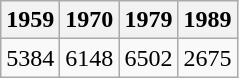<table class="wikitable">
<tr>
<th>1959</th>
<th>1970</th>
<th>1979</th>
<th>1989</th>
</tr>
<tr>
<td>5384</td>
<td>6148</td>
<td>6502</td>
<td>2675</td>
</tr>
</table>
